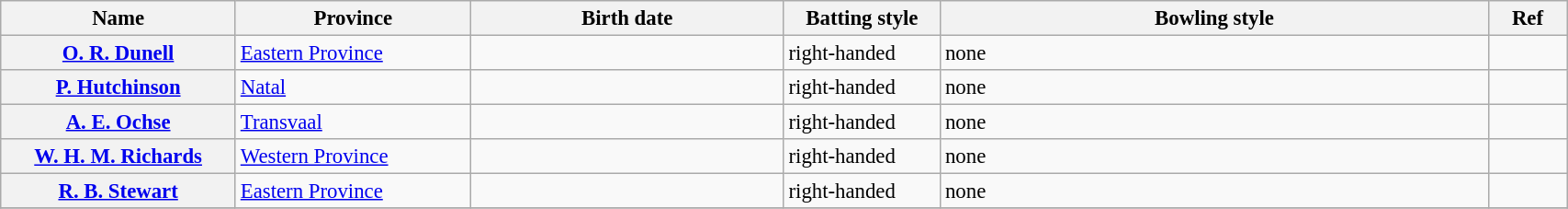<table class="wikitable plainrowheaders" style="font-size:95%; width:90%;">
<tr>
<th scope="col" width="15%">Name</th>
<th scope="col" width="15%">Province</th>
<th scope="col" width="20%">Birth date</th>
<th scope="col" width="10%">Batting style</th>
<th scope="col" width="35%">Bowling style</th>
<th scope="col" width="5%">Ref</th>
</tr>
<tr>
<th scope="row"><a href='#'>O. R. Dunell</a></th>
<td><a href='#'>Eastern Province</a></td>
<td></td>
<td>right-handed</td>
<td>none</td>
<td></td>
</tr>
<tr>
<th scope="row"><a href='#'>P. Hutchinson</a></th>
<td><a href='#'>Natal</a></td>
<td></td>
<td>right-handed</td>
<td>none</td>
<td></td>
</tr>
<tr>
<th scope="row"><a href='#'>A. E. Ochse</a></th>
<td><a href='#'>Transvaal</a></td>
<td></td>
<td>right-handed</td>
<td>none</td>
<td></td>
</tr>
<tr>
<th scope="row"><a href='#'>W. H. M. Richards</a></th>
<td><a href='#'>Western Province</a></td>
<td></td>
<td>right-handed</td>
<td>none</td>
<td></td>
</tr>
<tr>
<th scope="row"><a href='#'>R. B. Stewart</a></th>
<td><a href='#'>Eastern Province</a></td>
<td></td>
<td>right-handed</td>
<td>none</td>
<td></td>
</tr>
<tr>
</tr>
</table>
